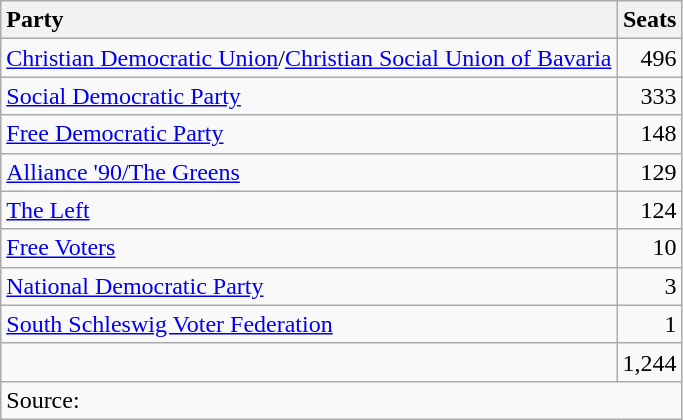<table class="wikitable">
<tr>
<th style="text-align:left">Party</th>
<th>Seats</th>
</tr>
<tr>
<td><a href='#'>Christian Democratic Union</a>/<a href='#'>Christian Social Union of Bavaria</a></td>
<td style="text-align:right">496</td>
</tr>
<tr>
<td><a href='#'>Social Democratic Party</a></td>
<td style="text-align:right">333</td>
</tr>
<tr>
<td><a href='#'>Free Democratic Party</a></td>
<td style="text-align:right">148</td>
</tr>
<tr>
<td><a href='#'>Alliance '90/The Greens</a></td>
<td style="text-align:right">129</td>
</tr>
<tr>
<td><a href='#'>The Left</a></td>
<td style="text-align:right">124</td>
</tr>
<tr>
<td><a href='#'>Free Voters</a></td>
<td style="text-align:right">10</td>
</tr>
<tr>
<td><a href='#'>National Democratic Party</a></td>
<td style="text-align:right">3</td>
</tr>
<tr>
<td><a href='#'>South Schleswig Voter Federation</a></td>
<td style="text-align:right">1</td>
</tr>
<tr>
<td> </td>
<td style="text-align:right">1,244</td>
</tr>
<tr>
<td colspan=2>Source: </td>
</tr>
</table>
